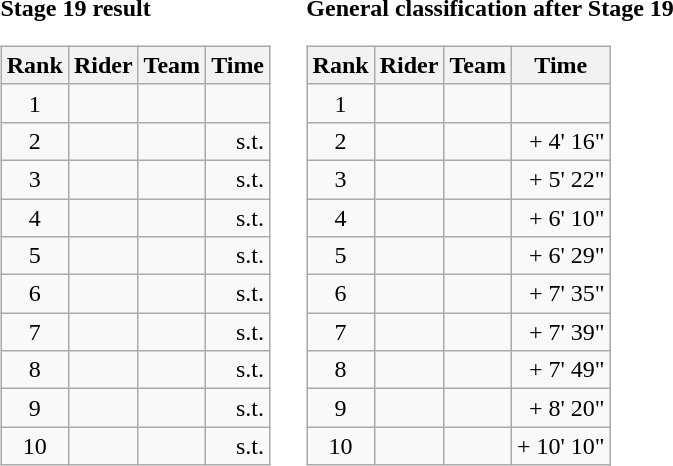<table>
<tr>
<td><strong>Stage 19 result</strong><br><table class="wikitable">
<tr>
<th scope="col">Rank</th>
<th scope="col">Rider</th>
<th scope="col">Team</th>
<th scope="col">Time</th>
</tr>
<tr>
<td style="text-align:center;">1</td>
<td></td>
<td></td>
<td style="text-align:right;"></td>
</tr>
<tr>
<td style="text-align:center;">2</td>
<td></td>
<td></td>
<td style="text-align:right;">s.t.</td>
</tr>
<tr>
<td style="text-align:center;">3</td>
<td></td>
<td></td>
<td style="text-align:right;">s.t.</td>
</tr>
<tr>
<td style="text-align:center;">4</td>
<td></td>
<td></td>
<td style="text-align:right;">s.t.</td>
</tr>
<tr>
<td style="text-align:center;">5</td>
<td></td>
<td></td>
<td style="text-align:right;">s.t.</td>
</tr>
<tr>
<td style="text-align:center;">6</td>
<td></td>
<td></td>
<td style="text-align:right;">s.t.</td>
</tr>
<tr>
<td style="text-align:center;">7</td>
<td></td>
<td></td>
<td style="text-align:right;">s.t.</td>
</tr>
<tr>
<td style="text-align:center;">8</td>
<td></td>
<td></td>
<td style="text-align:right;">s.t.</td>
</tr>
<tr>
<td style="text-align:center;">9</td>
<td></td>
<td></td>
<td style="text-align:right;">s.t.</td>
</tr>
<tr>
<td style="text-align:center;">10</td>
<td></td>
<td></td>
<td style="text-align:right;">s.t.</td>
</tr>
</table>
</td>
<td></td>
<td><strong>General classification after Stage 19</strong><br><table class="wikitable">
<tr>
<th scope="col">Rank</th>
<th scope="col">Rider</th>
<th scope="col">Team</th>
<th scope="col">Time</th>
</tr>
<tr>
<td style="text-align:center;">1</td>
<td></td>
<td></td>
<td style="text-align:right;"></td>
</tr>
<tr>
<td style="text-align:center;">2</td>
<td></td>
<td></td>
<td style="text-align:right;">+ 4' 16"</td>
</tr>
<tr>
<td style="text-align:center;">3</td>
<td></td>
<td></td>
<td style="text-align:right;">+ 5' 22"</td>
</tr>
<tr>
<td style="text-align:center;">4</td>
<td></td>
<td></td>
<td style="text-align:right;">+ 6' 10"</td>
</tr>
<tr>
<td style="text-align:center;">5</td>
<td></td>
<td></td>
<td style="text-align:right;">+ 6' 29"</td>
</tr>
<tr>
<td style="text-align:center;">6</td>
<td></td>
<td></td>
<td style="text-align:right;">+ 7' 35"</td>
</tr>
<tr>
<td style="text-align:center;">7</td>
<td></td>
<td></td>
<td style="text-align:right;">+ 7' 39"</td>
</tr>
<tr>
<td style="text-align:center;">8</td>
<td></td>
<td></td>
<td style="text-align:right;">+ 7' 49"</td>
</tr>
<tr>
<td style="text-align:center;">9</td>
<td></td>
<td></td>
<td style="text-align:right;">+ 8' 20"</td>
</tr>
<tr>
<td style="text-align:center;">10</td>
<td></td>
<td></td>
<td style="text-align:right;">+ 10' 10"</td>
</tr>
</table>
</td>
</tr>
</table>
